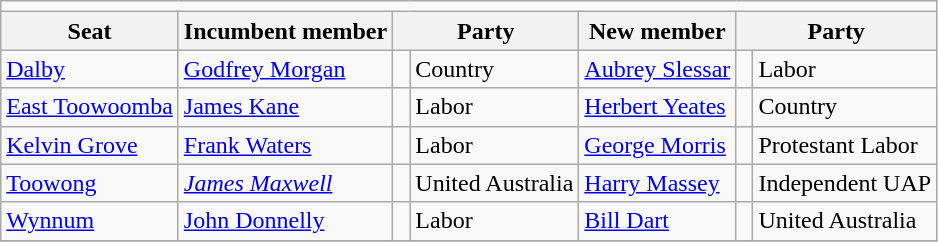<table class="wikitable">
<tr>
<td colspan=7></td>
</tr>
<tr>
<th>Seat</th>
<th>Incumbent member</th>
<th colspan=2>Party</th>
<th>New member</th>
<th colspan=2>Party</th>
</tr>
<tr>
<td><a href='#'>Dalby</a></td>
<td><a href='#'>Godfrey Morgan</a></td>
<td> </td>
<td>Country</td>
<td><a href='#'>Aubrey Slessar</a></td>
<td> </td>
<td>Labor</td>
</tr>
<tr>
<td><a href='#'>East Toowoomba</a></td>
<td><a href='#'>James Kane</a></td>
<td> </td>
<td>Labor</td>
<td><a href='#'>Herbert Yeates</a></td>
<td> </td>
<td>Country</td>
</tr>
<tr>
<td><a href='#'>Kelvin Grove</a></td>
<td><a href='#'>Frank Waters</a></td>
<td> </td>
<td>Labor</td>
<td><a href='#'>George Morris</a></td>
<td> </td>
<td>Protestant Labor</td>
</tr>
<tr>
<td><a href='#'>Toowong</a></td>
<td><em><a href='#'>James Maxwell</a></em></td>
<td> </td>
<td>United Australia</td>
<td><a href='#'>Harry Massey</a></td>
<td> </td>
<td>Independent UAP</td>
</tr>
<tr>
<td><a href='#'>Wynnum</a></td>
<td><a href='#'>John Donnelly</a></td>
<td> </td>
<td>Labor</td>
<td><a href='#'>Bill Dart</a></td>
<td> </td>
<td>United Australia</td>
</tr>
<tr>
</tr>
</table>
